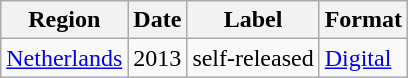<table class="wikitable">
<tr>
<th>Region</th>
<th>Date</th>
<th>Label</th>
<th>Format</th>
</tr>
<tr>
<td><a href='#'>Netherlands</a></td>
<td>2013</td>
<td>self-released</td>
<td><a href='#'>Digital</a></td>
</tr>
</table>
